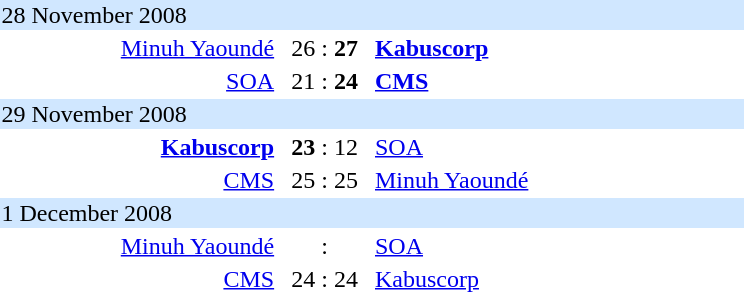<table style="text-align:center" width=500>
<tr>
<th width=30%></th>
<th width=10%></th>
<th width=30%></th>
<th width=10%></th>
</tr>
<tr align="left" bgcolor=#D0E7FF>
<td colspan=4>28 November 2008</td>
</tr>
<tr>
<td align="right"><a href='#'>Minuh Yaoundé</a> </td>
<td>26 : <strong>27</strong></td>
<td align=left> <strong><a href='#'>Kabuscorp</a></strong></td>
</tr>
<tr>
<td align="right"><a href='#'>SOA</a> </td>
<td>21 : <strong>24</strong></td>
<td align=left> <strong><a href='#'>CMS</a></strong></td>
</tr>
<tr align="left" bgcolor=#D0E7FF>
<td colspan=4>29 November 2008</td>
</tr>
<tr>
<td align="right"><strong><a href='#'>Kabuscorp</a></strong> </td>
<td><strong>23</strong> : 12</td>
<td align=left> <a href='#'>SOA</a></td>
</tr>
<tr>
<td align="right"><a href='#'>CMS</a> </td>
<td>25 : 25</td>
<td align=left> <a href='#'>Minuh Yaoundé</a></td>
</tr>
<tr align="left" bgcolor=#D0E7FF>
<td colspan=4>1 December 2008</td>
</tr>
<tr>
<td align="right"><a href='#'>Minuh Yaoundé</a> </td>
<td>:</td>
<td align=left> <a href='#'>SOA</a></td>
</tr>
<tr>
<td align="right"><a href='#'>CMS</a> </td>
<td>24 : 24</td>
<td align=left> <a href='#'>Kabuscorp</a></td>
</tr>
</table>
